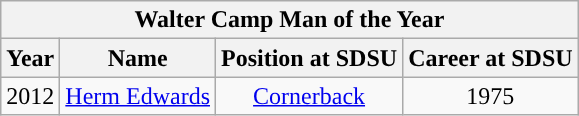<table class="wikitable">
<tr align="center">
<th colspan=5>Walter Camp Man of the Year</th>
</tr>
<tr>
<th>Year</th>
<th>Name</th>
<th>Position at SDSU</th>
<th>Career at SDSU</th>
</tr>
<tr align="center" bgcolor="">
<td>2012</td>
<td><a href='#'>Herm Edwards</a></td>
<td><a href='#'>Cornerback</a></td>
<td>1975</td>
</tr>
</table>
